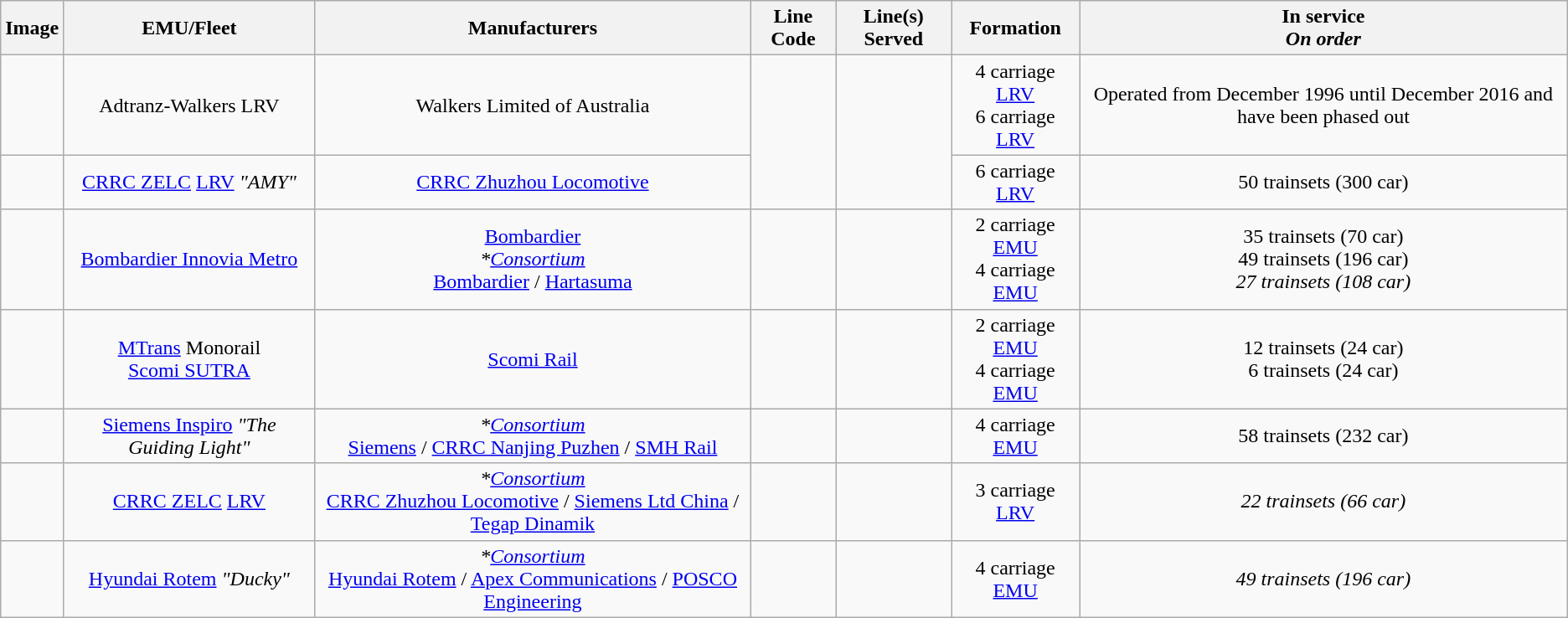<table class="wikitable">
<tr>
<th>Image</th>
<th>EMU/Fleet</th>
<th>Manufacturers</th>
<th>Line Code</th>
<th>Line(s) Served</th>
<th>Formation</th>
<th>In service <br><em>On order</em></th>
</tr>
<tr align=center>
<td></td>
<td>Adtranz-Walkers LRV</td>
<td> Walkers Limited of Australia</td>
<td rowspan="2"><br></td>
<td rowspan="2"><br></td>
<td>4 carriage <a href='#'>LRV</a><br>6 carriage <a href='#'>LRV</a></td>
<td>Operated from December 1996 until December 2016 and have been phased out</td>
</tr>
<tr align=center>
<td></td>
<td><a href='#'>CRRC ZELC</a> <a href='#'>LRV</a> <em>"AMY"</em></td>
<td> <a href='#'>CRRC Zhuzhou Locomotive</a></td>
<td>6 carriage <a href='#'>LRV</a></td>
<td>50 trainsets (300 car)</td>
</tr>
<tr align=center>
<td><br><br></td>
<td><a href='#'>Bombardier Innovia Metro</a></td>
<td> <a href='#'>Bombardier</a><br><em>*<a href='#'>Consortium</a></em> <br>  <a href='#'>Bombardier</a> /  <a href='#'>Hartasuma</a></td>
<td align=center></td>
<td></td>
<td>2 carriage <a href='#'>EMU</a><br>4 carriage <a href='#'>EMU</a></td>
<td>35 trainsets (70 car)<br>49 trainsets (196 car)<br><em>27 trainsets (108 car)</em></td>
</tr>
<tr align=center>
<td><br></td>
<td><a href='#'>MTrans</a> Monorail<br><a href='#'>Scomi SUTRA</a></td>
<td> <a href='#'>Scomi Rail</a></td>
<td align=center></td>
<td></td>
<td>2 carriage <a href='#'>EMU</a><br>4 carriage <a href='#'>EMU</a></td>
<td>12 trainsets (24 car)<br>6 trainsets (24 car)</td>
</tr>
<tr align=center>
<td></td>
<td><a href='#'>Siemens Inspiro</a> <em>"The Guiding Light"</em></td>
<td><em>*<a href='#'>Consortium</a></em><br> <a href='#'>Siemens</a> /  <a href='#'>CRRC Nanjing Puzhen</a> /  <a href='#'>SMH Rail</a></td>
<td align=center></td>
<td></td>
<td>4 carriage <a href='#'>EMU</a></td>
<td>58 trainsets (232 car)</td>
</tr>
<tr align=center>
<td></td>
<td><a href='#'>CRRC ZELC</a> <a href='#'>LRV</a></td>
<td><em>*<a href='#'>Consortium</a></em> <br> <a href='#'>CRRC Zhuzhou Locomotive</a> /  <a href='#'>Siemens Ltd China</a> /   <a href='#'>Tegap Dinamik</a></td>
<td align=center></td>
<td></td>
<td>3 carriage <a href='#'>LRV</a></td>
<td><em>22 trainsets (66 car)</em></td>
</tr>
<tr align=center>
<td></td>
<td><a href='#'>Hyundai Rotem</a> <em>"Ducky"</em></td>
<td><em>*<a href='#'>Consortium</a></em> <br> <a href='#'>Hyundai Rotem</a> /  <a href='#'>Apex Communications</a> /  <a href='#'>POSCO Engineering</a></td>
<td align=center></td>
<td></td>
<td>4 carriage <a href='#'>EMU</a></td>
<td><em>49 trainsets (196 car)</em></td>
</tr>
</table>
